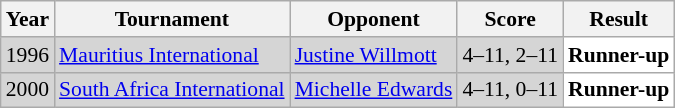<table class="sortable wikitable" style="font-size: 90%;">
<tr>
<th>Year</th>
<th>Tournament</th>
<th>Opponent</th>
<th>Score</th>
<th>Result</th>
</tr>
<tr style="background:#D5D5D5">
<td align="center">1996</td>
<td align="left"><a href='#'>Mauritius International</a></td>
<td align="left"> <a href='#'>Justine Willmott</a></td>
<td align="left">4–11, 2–11</td>
<td style="text-align:left; background:white"> <strong>Runner-up</strong></td>
</tr>
<tr style="background:#D5D5D5">
<td align="center">2000</td>
<td align="left"><a href='#'>South Africa International</a></td>
<td align="left"> <a href='#'>Michelle Edwards</a></td>
<td align="left">4–11, 0–11</td>
<td style="text-align:left; background:white"> <strong>Runner-up</strong></td>
</tr>
</table>
